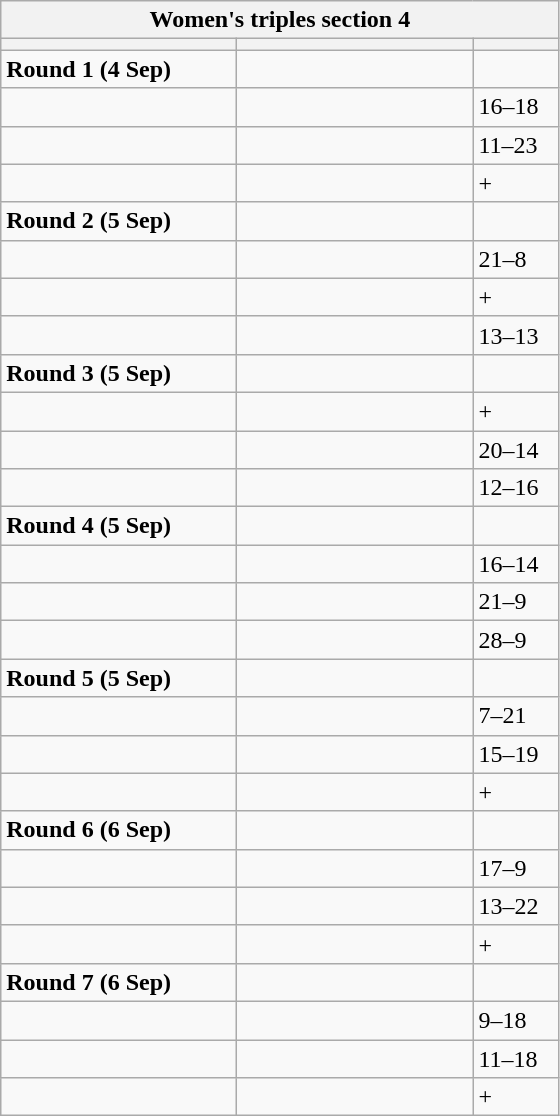<table class="wikitable">
<tr>
<th colspan="3">Women's triples section 4</th>
</tr>
<tr>
<th width=150></th>
<th width=150></th>
<th width=50></th>
</tr>
<tr>
<td><strong>Round 1 (4 Sep)</strong></td>
<td></td>
<td></td>
</tr>
<tr>
<td></td>
<td></td>
<td>16–18</td>
</tr>
<tr>
<td></td>
<td></td>
<td>11–23</td>
</tr>
<tr>
<td></td>
<td></td>
<td>+</td>
</tr>
<tr>
<td><strong>Round 2 (5 Sep)</strong></td>
<td></td>
<td></td>
</tr>
<tr>
<td></td>
<td></td>
<td>21–8</td>
</tr>
<tr>
<td></td>
<td></td>
<td>+</td>
</tr>
<tr>
<td></td>
<td></td>
<td>13–13</td>
</tr>
<tr>
<td><strong>Round 3 (5 Sep)</strong></td>
<td></td>
<td></td>
</tr>
<tr>
<td></td>
<td></td>
<td>+</td>
</tr>
<tr>
<td></td>
<td></td>
<td>20–14</td>
</tr>
<tr>
<td></td>
<td></td>
<td>12–16</td>
</tr>
<tr>
<td><strong>Round 4 (5 Sep)</strong></td>
<td></td>
<td></td>
</tr>
<tr>
<td></td>
<td></td>
<td>16–14</td>
</tr>
<tr>
<td></td>
<td></td>
<td>21–9</td>
</tr>
<tr>
<td></td>
<td></td>
<td>28–9</td>
</tr>
<tr>
<td><strong>Round 5 (5 Sep)</strong></td>
<td></td>
<td></td>
</tr>
<tr>
<td></td>
<td></td>
<td>7–21</td>
</tr>
<tr>
<td></td>
<td></td>
<td>15–19</td>
</tr>
<tr>
<td></td>
<td></td>
<td>+</td>
</tr>
<tr>
<td><strong>Round 6  (6 Sep)</strong></td>
<td></td>
<td></td>
</tr>
<tr>
<td></td>
<td></td>
<td>17–9</td>
</tr>
<tr>
<td></td>
<td></td>
<td>13–22</td>
</tr>
<tr>
<td></td>
<td></td>
<td>+</td>
</tr>
<tr>
<td><strong>Round 7 (6 Sep)</strong></td>
<td></td>
<td></td>
</tr>
<tr>
<td></td>
<td></td>
<td>9–18</td>
</tr>
<tr>
<td></td>
<td></td>
<td>11–18</td>
</tr>
<tr>
<td></td>
<td></td>
<td>+</td>
</tr>
</table>
